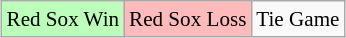<table class="wikitable" style="margin:0.2em auto; font-size:88%">
<tr>
<td style="background:#bfb;">Red Sox Win</td>
<td style="background:#fbb;">Red Sox Loss</td>
<td>Tie Game</td>
</tr>
</table>
